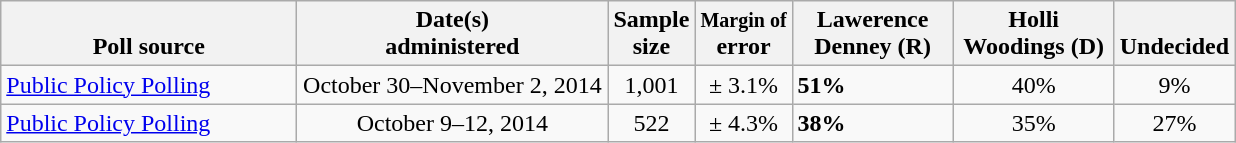<table class="wikitable">
<tr valign= bottom>
<th style="width:190px;">Poll source</th>
<th style="width:200px;">Date(s)<br>administered</th>
<th class=small>Sample<br>size</th>
<th class=small><small>Margin of</small><br>error</th>
<th style="width:100px;">Lawerence<br>Denney (R)</th>
<th style="width:100px;">Holli<br>Woodings (D)</th>
<th>Undecided</th>
</tr>
<tr>
<td><a href='#'>Public Policy Polling</a></td>
<td align=center>October 30–November 2, 2014</td>
<td align=center>1,001</td>
<td align=center>± 3.1%</td>
<td><strong>51%</strong></td>
<td align=center>40%</td>
<td align=center>9%</td>
</tr>
<tr>
<td><a href='#'>Public Policy Polling</a></td>
<td align=center>October 9–12, 2014</td>
<td align=center>522</td>
<td align=center>± 4.3%</td>
<td><strong>38%</strong></td>
<td align=center>35%</td>
<td align=center>27%</td>
</tr>
</table>
